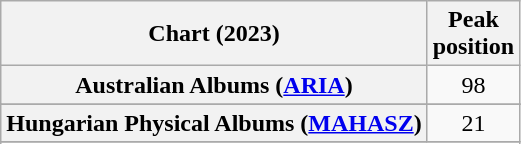<table class="wikitable sortable plainrowheaders" style="text-align:center">
<tr>
<th scope="col">Chart (2023)</th>
<th scope="col">Peak<br>position</th>
</tr>
<tr>
<th scope="row">Australian Albums (<a href='#'>ARIA</a>)</th>
<td>98</td>
</tr>
<tr>
</tr>
<tr>
</tr>
<tr>
</tr>
<tr>
<th scope="row">Hungarian Physical Albums (<a href='#'>MAHASZ</a>)</th>
<td>21</td>
</tr>
<tr>
</tr>
<tr>
</tr>
<tr>
</tr>
<tr>
</tr>
<tr>
</tr>
<tr>
</tr>
</table>
